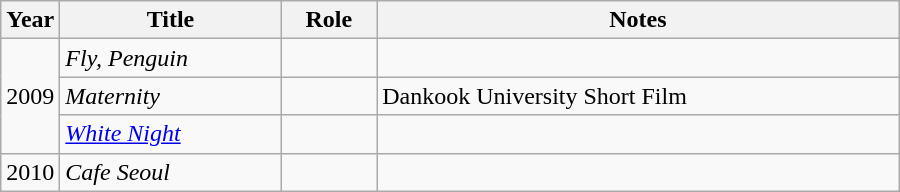<table class="wikitable" style="width:600px">
<tr>
<th width=10>Year</th>
<th>Title</th>
<th>Role</th>
<th>Notes</th>
</tr>
<tr>
<td rowspan=3>2009</td>
<td><em>Fly, Penguin</em></td>
<td></td>
<td></td>
</tr>
<tr>
<td><em>Maternity</em></td>
<td></td>
<td>Dankook University Short Film</td>
</tr>
<tr>
<td><em><a href='#'>White Night</a></em></td>
<td></td>
<td></td>
</tr>
<tr>
<td>2010</td>
<td><em>Cafe Seoul</em></td>
<td></td>
<td></td>
</tr>
</table>
